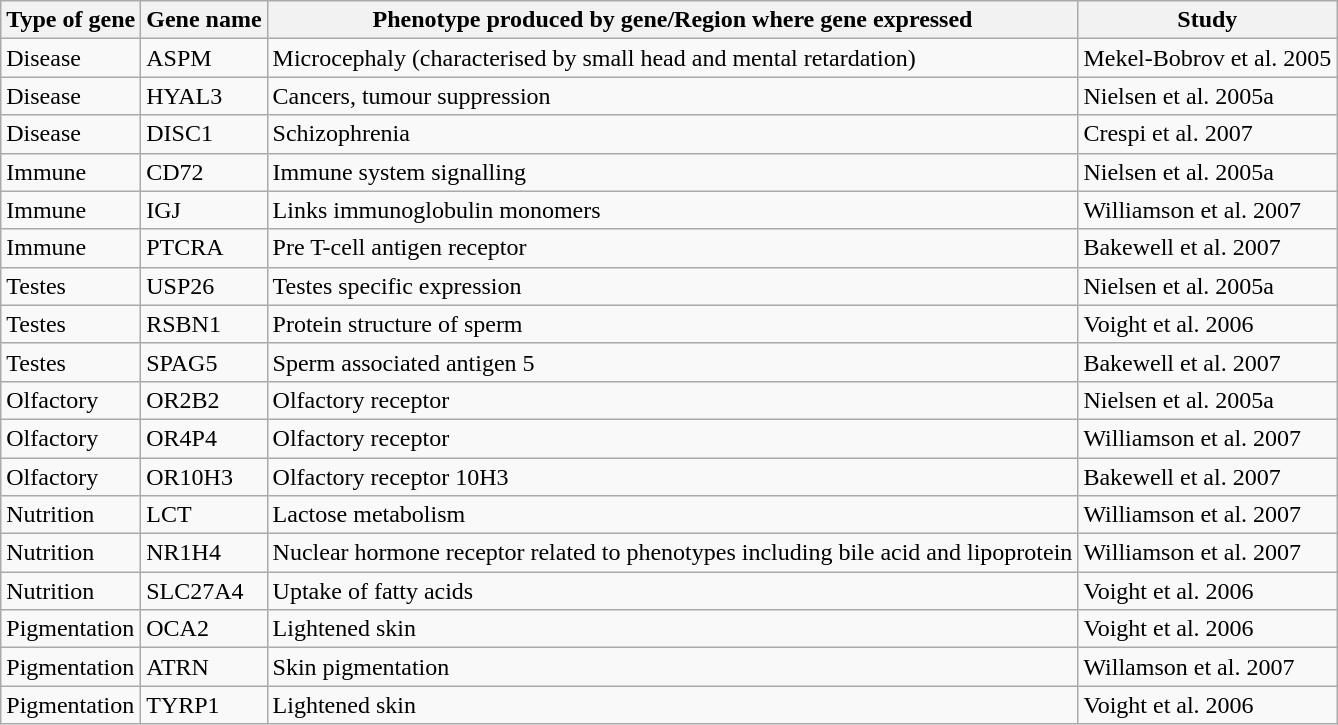<table class="wikitable">
<tr>
<th>Type of gene</th>
<th>Gene name</th>
<th>Phenotype produced by gene/Region where gene expressed</th>
<th>Study</th>
</tr>
<tr>
<td>Disease</td>
<td>ASPM</td>
<td>Microcephaly (characterised by small head and mental retardation)</td>
<td>Mekel-Bobrov et al. 2005</td>
</tr>
<tr>
<td>Disease</td>
<td>HYAL3</td>
<td>Cancers, tumour suppression</td>
<td>Nielsen et al. 2005a</td>
</tr>
<tr>
<td>Disease</td>
<td>DISC1</td>
<td>Schizophrenia</td>
<td>Crespi et al. 2007</td>
</tr>
<tr>
<td>Immune</td>
<td>CD72</td>
<td>Immune system signalling</td>
<td>Nielsen et al. 2005a</td>
</tr>
<tr>
<td>Immune</td>
<td>IGJ</td>
<td>Links immunoglobulin monomers</td>
<td>Williamson et al. 2007</td>
</tr>
<tr>
<td>Immune</td>
<td>PTCRA</td>
<td>Pre T-cell antigen receptor</td>
<td>Bakewell et al. 2007</td>
</tr>
<tr>
<td>Testes</td>
<td>USP26</td>
<td>Testes specific expression</td>
<td>Nielsen et al. 2005a</td>
</tr>
<tr>
<td>Testes</td>
<td>RSBN1</td>
<td>Protein structure of sperm</td>
<td>Voight et al. 2006</td>
</tr>
<tr>
<td>Testes</td>
<td>SPAG5</td>
<td>Sperm associated antigen 5</td>
<td>Bakewell et al. 2007</td>
</tr>
<tr>
<td>Olfactory</td>
<td>OR2B2</td>
<td>Olfactory receptor</td>
<td>Nielsen et al. 2005a</td>
</tr>
<tr>
<td>Olfactory</td>
<td>OR4P4</td>
<td>Olfactory receptor</td>
<td>Williamson et al. 2007</td>
</tr>
<tr>
<td>Olfactory</td>
<td>OR10H3</td>
<td>Olfactory receptor 10H3</td>
<td>Bakewell et al. 2007</td>
</tr>
<tr>
<td>Nutrition</td>
<td>LCT</td>
<td>Lactose metabolism</td>
<td>Williamson et al. 2007</td>
</tr>
<tr>
<td>Nutrition</td>
<td>NR1H4</td>
<td>Nuclear hormone receptor related to phenotypes including bile acid and lipoprotein</td>
<td>Williamson et al. 2007</td>
</tr>
<tr>
<td>Nutrition</td>
<td>SLC27A4</td>
<td>Uptake of fatty acids</td>
<td>Voight et al. 2006</td>
</tr>
<tr>
<td>Pigmentation</td>
<td>OCA2</td>
<td>Lightened skin</td>
<td>Voight et al. 2006</td>
</tr>
<tr>
<td>Pigmentation</td>
<td>ATRN</td>
<td>Skin pigmentation</td>
<td>Willamson et al. 2007</td>
</tr>
<tr>
<td>Pigmentation</td>
<td>TYRP1</td>
<td>Lightened skin</td>
<td>Voight et al. 2006</td>
</tr>
</table>
